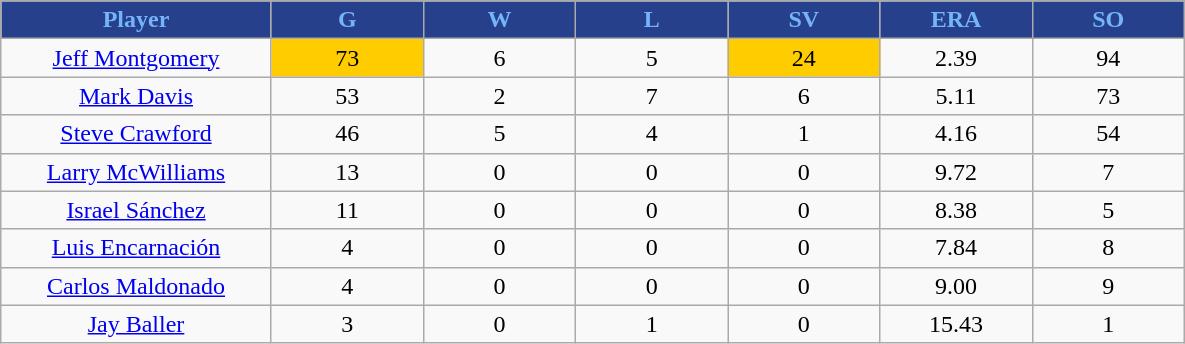<table class="wikitable sortable">
<tr>
<th style="background:#27408B;color:#74B4FA;" width="16%">Player</th>
<th style="background:#27408B;color:#74B4FA;" width="9%">G</th>
<th style="background:#27408B;color:#74B4FA;" width="9%">W</th>
<th style="background:#27408B;color:#74B4FA;" width="9%">L</th>
<th style="background:#27408B;color:#74B4FA;" width="9%">SV</th>
<th style="background:#27408B;color:#74B4FA;" width="9%">ERA</th>
<th style="background:#27408B;color:#74B4FA;" width="9%">SO</th>
</tr>
<tr align=center>
<td><a href='#'>Jeff Montgomery</a></td>
<td bgcolor="FFCC00">73</td>
<td>6</td>
<td>5</td>
<td bgcolor="FFCC00">24</td>
<td>2.39</td>
<td>94</td>
</tr>
<tr align=center>
<td><a href='#'>Mark Davis</a></td>
<td>53</td>
<td>2</td>
<td>7</td>
<td>6</td>
<td>5.11</td>
<td>73</td>
</tr>
<tr align=center>
<td><a href='#'>Steve Crawford</a></td>
<td>46</td>
<td>5</td>
<td>4</td>
<td>1</td>
<td>4.16</td>
<td>54</td>
</tr>
<tr align=center>
<td><a href='#'>Larry McWilliams</a></td>
<td>13</td>
<td>0</td>
<td>0</td>
<td>0</td>
<td>9.72</td>
<td>7</td>
</tr>
<tr align=center>
<td><a href='#'>Israel Sánchez</a></td>
<td>11</td>
<td>0</td>
<td>0</td>
<td>0</td>
<td>8.38</td>
<td>5</td>
</tr>
<tr align=center>
<td><a href='#'>Luis Encarnación</a></td>
<td>4</td>
<td>0</td>
<td>0</td>
<td>0</td>
<td>7.84</td>
<td>8</td>
</tr>
<tr align=center>
<td><a href='#'>Carlos Maldonado</a></td>
<td>4</td>
<td>0</td>
<td>0</td>
<td>0</td>
<td>9.00</td>
<td>9</td>
</tr>
<tr align=center>
<td><a href='#'>Jay Baller</a></td>
<td>3</td>
<td>0</td>
<td>1</td>
<td>0</td>
<td>15.43</td>
<td>1</td>
</tr>
</table>
